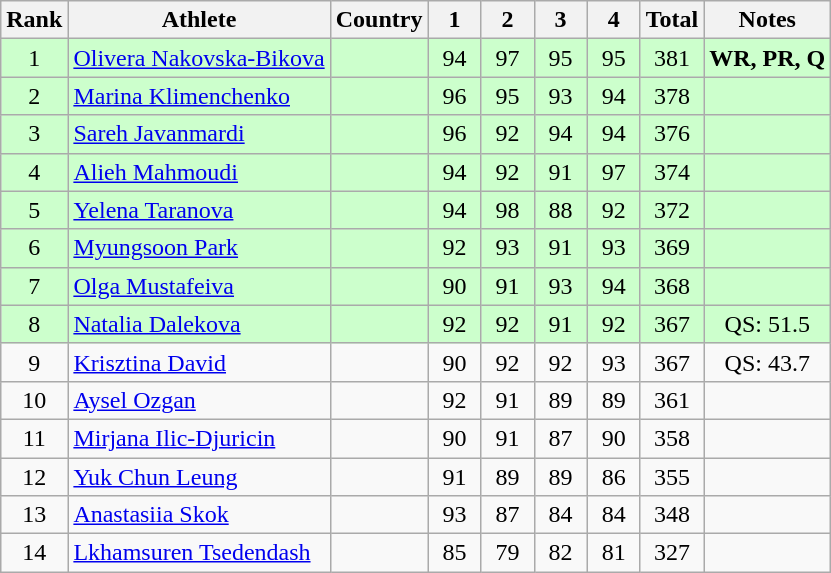<table class="wikitable sortable" style="text-align:center">
<tr>
<th>Rank</th>
<th>Athlete</th>
<th>Country</th>
<th style="width: 28px">1</th>
<th style="width: 28px">2</th>
<th style="width: 28px">3</th>
<th style="width: 28px">4</th>
<th>Total</th>
<th class="unsortable">Notes</th>
</tr>
<tr bgcolor=ccffcc>
<td>1</td>
<td align="left"><a href='#'>Olivera Nakovska-Bikova</a></td>
<td align="left"></td>
<td>94</td>
<td>97</td>
<td>95</td>
<td>95</td>
<td>381</td>
<td><strong>WR, PR, Q</strong></td>
</tr>
<tr bgcolor=ccffcc>
<td>2</td>
<td align="left"><a href='#'>Marina Klimenchenko</a></td>
<td align="left"></td>
<td>96</td>
<td>95</td>
<td>93</td>
<td>94</td>
<td>378</td>
<td></td>
</tr>
<tr bgcolor=ccffcc>
<td>3</td>
<td align="left"><a href='#'>Sareh Javanmardi</a></td>
<td align="left"></td>
<td>96</td>
<td>92</td>
<td>94</td>
<td>94</td>
<td>376</td>
<td></td>
</tr>
<tr bgcolor=ccffcc>
<td>4</td>
<td align="left"><a href='#'>Alieh Mahmoudi</a></td>
<td align="left"></td>
<td>94</td>
<td>92</td>
<td>91</td>
<td>97</td>
<td>374</td>
<td></td>
</tr>
<tr bgcolor=ccffcc>
<td>5</td>
<td align="left"><a href='#'>Yelena Taranova</a></td>
<td align="left"></td>
<td>94</td>
<td>98</td>
<td>88</td>
<td>92</td>
<td>372</td>
<td></td>
</tr>
<tr bgcolor=ccffcc>
<td>6</td>
<td align="left"><a href='#'>Myungsoon Park</a></td>
<td align="left"></td>
<td>92</td>
<td>93</td>
<td>91</td>
<td>93</td>
<td>369</td>
<td></td>
</tr>
<tr bgcolor=ccffcc>
<td>7</td>
<td align="left"><a href='#'>Olga Mustafeiva</a></td>
<td align="left"></td>
<td>90</td>
<td>91</td>
<td>93</td>
<td>94</td>
<td>368</td>
<td></td>
</tr>
<tr bgcolor=ccffcc>
<td>8</td>
<td align="left"><a href='#'>Natalia Dalekova</a></td>
<td align="left"></td>
<td>92</td>
<td>92</td>
<td>91</td>
<td>92</td>
<td>367</td>
<td>QS: 51.5</td>
</tr>
<tr>
<td>9</td>
<td align="left"><a href='#'>Krisztina David</a></td>
<td align="left"></td>
<td>90</td>
<td>92</td>
<td>92</td>
<td>93</td>
<td>367</td>
<td>QS: 43.7</td>
</tr>
<tr>
<td>10</td>
<td align="left"><a href='#'>Aysel Ozgan</a></td>
<td align="left"></td>
<td>92</td>
<td>91</td>
<td>89</td>
<td>89</td>
<td>361</td>
<td></td>
</tr>
<tr>
<td>11</td>
<td align="left"><a href='#'>Mirjana Ilic-Djuricin</a></td>
<td align="left"></td>
<td>90</td>
<td>91</td>
<td>87</td>
<td>90</td>
<td>358</td>
<td></td>
</tr>
<tr>
<td>12</td>
<td align="left"><a href='#'>Yuk Chun Leung</a></td>
<td align="left"></td>
<td>91</td>
<td>89</td>
<td>89</td>
<td>86</td>
<td>355</td>
<td></td>
</tr>
<tr>
<td>13</td>
<td align="left"><a href='#'>Anastasiia Skok</a></td>
<td align="left"></td>
<td>93</td>
<td>87</td>
<td>84</td>
<td>84</td>
<td>348</td>
<td></td>
</tr>
<tr>
<td>14</td>
<td align="left"><a href='#'>Lkhamsuren Tsedendash</a></td>
<td align="left"></td>
<td>85</td>
<td>79</td>
<td>82</td>
<td>81</td>
<td>327</td>
<td></td>
</tr>
</table>
